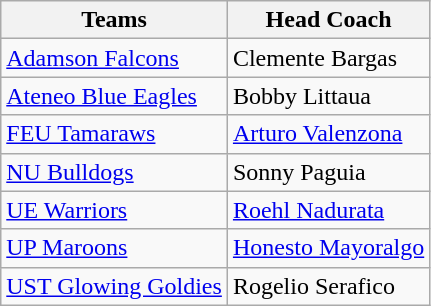<table class="wikitable">
<tr>
<th>Teams</th>
<th>Head Coach</th>
</tr>
<tr>
<td><a href='#'>Adamson Falcons</a></td>
<td>Clemente Bargas</td>
</tr>
<tr>
<td><a href='#'>Ateneo Blue Eagles</a></td>
<td>Bobby Littaua</td>
</tr>
<tr>
<td><a href='#'>FEU Tamaraws</a></td>
<td><a href='#'>Arturo Valenzona</a></td>
</tr>
<tr>
<td><a href='#'>NU Bulldogs</a></td>
<td>Sonny Paguia</td>
</tr>
<tr>
<td><a href='#'>UE Warriors</a></td>
<td><a href='#'>Roehl Nadurata</a></td>
</tr>
<tr>
<td><a href='#'>UP Maroons</a></td>
<td><a href='#'>Honesto Mayoralgo</a></td>
</tr>
<tr>
<td><a href='#'>UST Glowing Goldies</a></td>
<td>Rogelio Serafico</td>
</tr>
</table>
